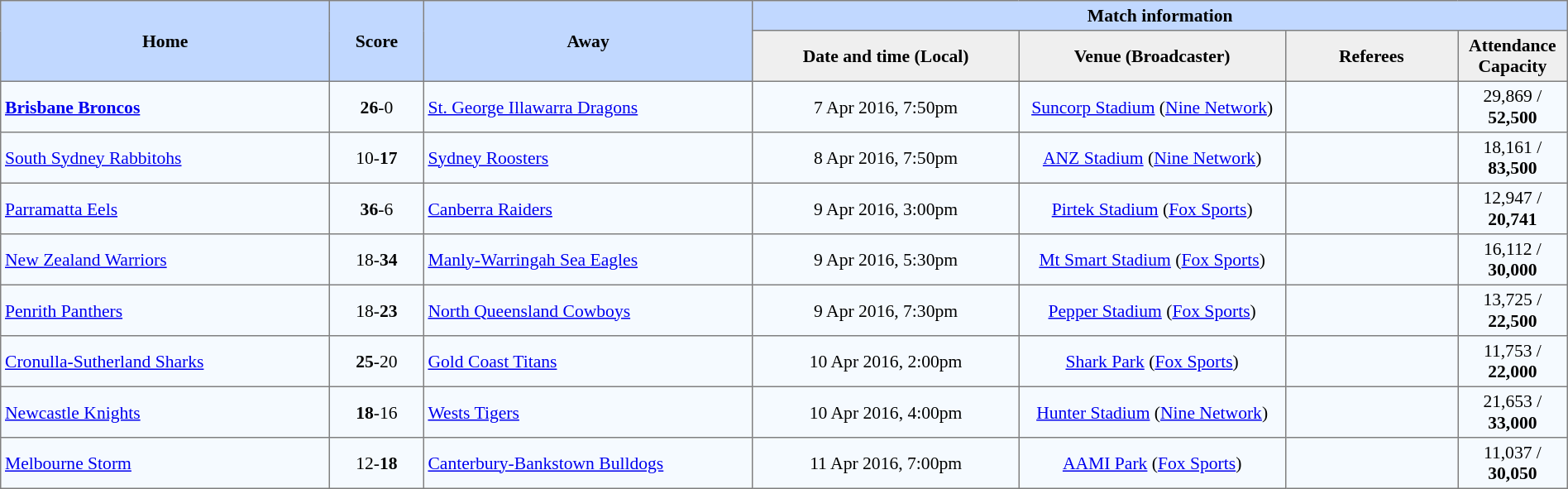<table border="1" cellpadding="3" cellspacing="0" style="border-collapse:collapse; font-size:90%; width:100%;">
<tr style="background:#c1d8ff;">
<th rowspan="2" style="width:21%;">Home</th>
<th rowspan="2" style="width:6%;">Score</th>
<th rowspan="2" style="width:21%;">Away</th>
<th colspan=6>Match information</th>
</tr>
<tr style="background:#efefef;">
<th width=17%>Date and time (Local)</th>
<th width="17%">Venue (Broadcaster)</th>
<th width=11%>Referees</th>
<th width=7%>Attendance <strong>Capacity</strong></th>
</tr>
<tr style="text-align:center; background:#f5faff;">
<td align="left"> <strong><a href='#'>Brisbane Broncos</a></strong></td>
<td><strong>26</strong>-0</td>
<td align="left"> <a href='#'>St. George Illawarra Dragons</a></td>
<td>7 Apr 2016, 7:50pm</td>
<td><a href='#'>Suncorp Stadium</a>  (<a href='#'>Nine Network</a>)</td>
<td></td>
<td>29,869 / <strong>52,500</strong></td>
</tr>
<tr style="text-align:center; background:#f5faff;">
<td align="left"> <a href='#'>South Sydney Rabbitohs</a></td>
<td>10-<strong>17</strong></td>
<td align="left"> <a href='#'>Sydney Roosters</a></td>
<td>8 Apr 2016, 7:50pm</td>
<td><a href='#'>ANZ Stadium</a>  (<a href='#'>Nine Network</a>)</td>
<td></td>
<td>18,161 / <strong>83,500</strong></td>
</tr>
<tr style="text-align:center; background:#f5faff;">
<td align="left"> <a href='#'>Parramatta Eels</a></td>
<td><strong>36</strong>-6</td>
<td align="left"> <a href='#'>Canberra Raiders</a></td>
<td>9 Apr 2016, 3:00pm</td>
<td><a href='#'>Pirtek Stadium</a>  (<a href='#'>Fox Sports</a>)</td>
<td></td>
<td>12,947 / <strong>20,741</strong></td>
</tr>
<tr style="text-align:center; background:#f5faff;">
<td align="left"> <a href='#'>New Zealand Warriors</a></td>
<td>18-<strong>34</strong></td>
<td align="left"> <a href='#'>Manly-Warringah Sea Eagles</a></td>
<td>9 Apr 2016, 5:30pm</td>
<td><a href='#'>Mt Smart Stadium</a>  (<a href='#'>Fox Sports</a>)</td>
<td></td>
<td>16,112 / <strong>30,000</strong></td>
</tr>
<tr style="text-align:center; background:#f5faff;">
<td align="left"> <a href='#'>Penrith Panthers</a></td>
<td>18-<strong>23</strong></td>
<td align="left"> <a href='#'>North Queensland Cowboys</a></td>
<td>9 Apr 2016, 7:30pm</td>
<td><a href='#'>Pepper Stadium</a>  (<a href='#'>Fox Sports</a>)</td>
<td></td>
<td>13,725 / <strong>22,500</strong></td>
</tr>
<tr style="text-align:center; background:#f5faff;">
<td align="left"> <a href='#'>Cronulla-Sutherland Sharks</a></td>
<td><strong>25</strong>-20</td>
<td align="left"> <a href='#'>Gold Coast Titans</a></td>
<td>10 Apr 2016, 2:00pm</td>
<td><a href='#'>Shark Park</a>  (<a href='#'>Fox Sports</a>)</td>
<td></td>
<td>11,753 / <strong>22,000</strong></td>
</tr>
<tr style="text-align:center; background:#f5faff;">
<td align="left"> <a href='#'>Newcastle Knights</a></td>
<td><strong>18</strong>-16</td>
<td align="left"> <a href='#'>Wests Tigers</a></td>
<td>10 Apr 2016, 4:00pm</td>
<td><a href='#'>Hunter Stadium</a>  (<a href='#'>Nine Network</a>)</td>
<td></td>
<td>21,653 / <strong>33,000</strong></td>
</tr>
<tr style="text-align:center; background:#f5faff;">
<td align="left"> <a href='#'>Melbourne Storm</a></td>
<td>12-<strong>18</strong></td>
<td align="left"> <a href='#'>Canterbury-Bankstown Bulldogs</a></td>
<td>11 Apr 2016, 7:00pm</td>
<td><a href='#'>AAMI Park</a>  (<a href='#'>Fox Sports</a>)</td>
<td></td>
<td>11,037 / <strong>30,050</strong></td>
</tr>
</table>
